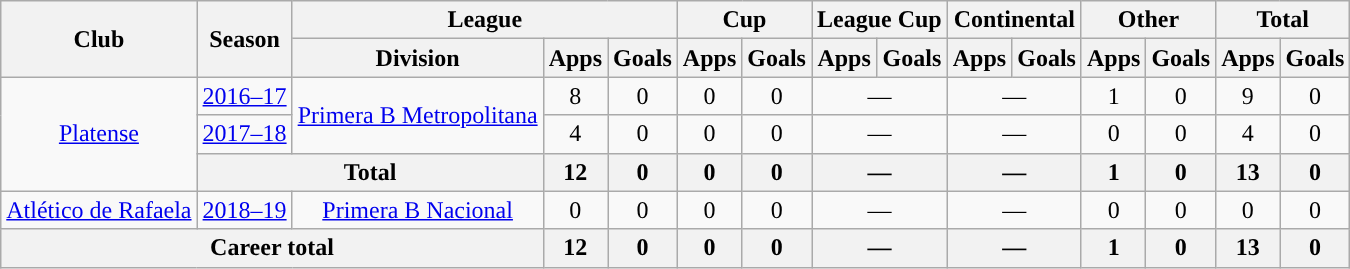<table class="wikitable" style="text-align:center">
<tr>
<th rowspan="2">Club</th>
<th rowspan="2">Season</th>
<th colspan="3">League</th>
<th colspan="2">Cup</th>
<th colspan="2">League Cup</th>
<th colspan="2">Continental</th>
<th colspan="2">Other</th>
<th colspan="2">Total</th>
</tr>
<tr>
<th>Division</th>
<th>Apps</th>
<th>Goals</th>
<th>Apps</th>
<th>Goals</th>
<th>Apps</th>
<th>Goals</th>
<th>Apps</th>
<th>Goals</th>
<th>Apps</th>
<th>Goals</th>
<th>Apps</th>
<th>Goals</th>
</tr>
<tr>
<td rowspan="3"><a href='#'>Platense</a></td>
<td><a href='#'>2016–17</a></td>
<td rowspan="2"><a href='#'>Primera B Metropolitana</a></td>
<td>8</td>
<td>0</td>
<td>0</td>
<td>0</td>
<td colspan="2">—</td>
<td colspan="2">—</td>
<td>1</td>
<td>0</td>
<td>9</td>
<td>0</td>
</tr>
<tr>
<td><a href='#'>2017–18</a></td>
<td>4</td>
<td>0</td>
<td>0</td>
<td>0</td>
<td colspan="2">—</td>
<td colspan="2">—</td>
<td>0</td>
<td>0</td>
<td>4</td>
<td>0</td>
</tr>
<tr>
<th colspan="2">Total</th>
<th>12</th>
<th>0</th>
<th>0</th>
<th>0</th>
<th colspan="2">—</th>
<th colspan="2">—</th>
<th>1</th>
<th>0</th>
<th>13</th>
<th>0</th>
</tr>
<tr>
<td rowspan="1"><a href='#'>Atlético de Rafaela</a></td>
<td><a href='#'>2018–19</a></td>
<td rowspan="1"><a href='#'>Primera B Nacional</a></td>
<td>0</td>
<td>0</td>
<td>0</td>
<td>0</td>
<td colspan="2">—</td>
<td colspan="2">—</td>
<td>0</td>
<td>0</td>
<td>0</td>
<td>0</td>
</tr>
<tr>
<th colspan="3">Career total</th>
<th>12</th>
<th>0</th>
<th>0</th>
<th>0</th>
<th colspan="2">—</th>
<th colspan="2">—</th>
<th>1</th>
<th>0</th>
<th>13</th>
<th>0</th>
</tr>
</table>
